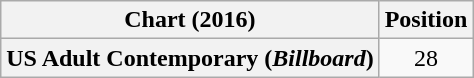<table class="wikitable sortable plainrowheaders" style="text-align:center">
<tr>
<th scope="col">Chart (2016)</th>
<th scope="col">Position</th>
</tr>
<tr>
<th scope="row">US Adult Contemporary (<em>Billboard</em>)</th>
<td>28</td>
</tr>
</table>
